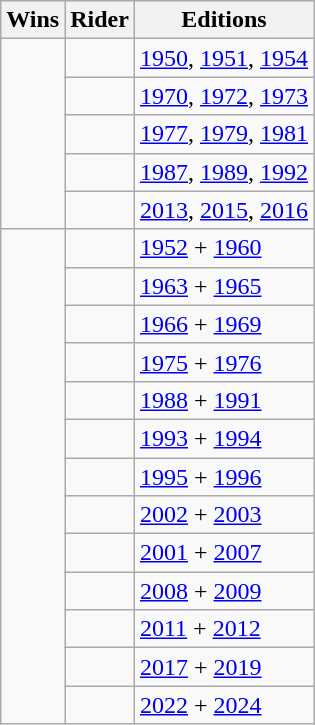<table class="wikitable">
<tr>
<th>Wins</th>
<th>Rider</th>
<th>Editions</th>
</tr>
<tr>
<td rowspan= 5></td>
<td></td>
<td><a href='#'>1950</a>, <a href='#'>1951</a>, <a href='#'>1954</a></td>
</tr>
<tr>
<td></td>
<td><a href='#'>1970</a>, <a href='#'>1972</a>, <a href='#'>1973</a></td>
</tr>
<tr>
<td></td>
<td><a href='#'>1977</a>, <a href='#'>1979</a>, <a href='#'>1981</a></td>
</tr>
<tr>
<td></td>
<td><a href='#'>1987</a>, <a href='#'>1989</a>, <a href='#'>1992</a></td>
</tr>
<tr>
<td></td>
<td><a href='#'>2013</a>, <a href='#'>2015</a>, <a href='#'>2016</a></td>
</tr>
<tr>
<td rowspan= 13></td>
<td></td>
<td><a href='#'>1952</a> + <a href='#'>1960</a></td>
</tr>
<tr>
<td></td>
<td><a href='#'>1963</a> + <a href='#'>1965</a></td>
</tr>
<tr>
<td></td>
<td><a href='#'>1966</a> + <a href='#'>1969</a></td>
</tr>
<tr>
<td></td>
<td><a href='#'>1975</a> + <a href='#'>1976</a></td>
</tr>
<tr>
<td></td>
<td><a href='#'>1988</a> + <a href='#'>1991</a></td>
</tr>
<tr>
<td></td>
<td><a href='#'>1993</a> + <a href='#'>1994</a></td>
</tr>
<tr>
<td></td>
<td><a href='#'>1995</a> + <a href='#'>1996</a></td>
</tr>
<tr>
<td><s></s></td>
<td><a href='#'>2002</a> + <a href='#'>2003</a></td>
</tr>
<tr>
<td></td>
<td><a href='#'>2001</a> + <a href='#'>2007</a></td>
</tr>
<tr>
<td></td>
<td><a href='#'>2008</a> + <a href='#'>2009</a></td>
</tr>
<tr>
<td></td>
<td><a href='#'>2011</a> + <a href='#'>2012</a></td>
</tr>
<tr>
<td></td>
<td><a href='#'>2017</a> + <a href='#'>2019</a></td>
</tr>
<tr>
<td></td>
<td><a href='#'>2022</a> + <a href='#'>2024</a></td>
</tr>
</table>
